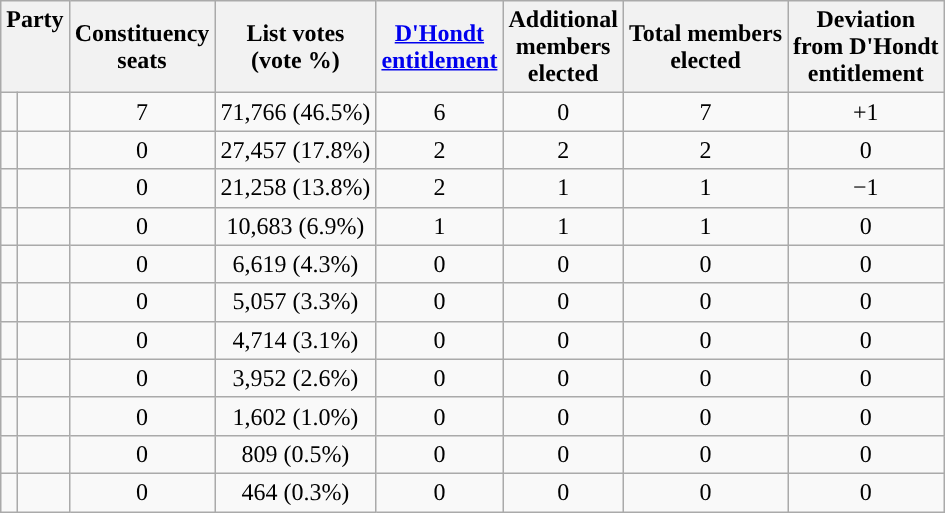<table class="wikitable" style="text-align:center">
<tr>
<th colspan="2" rowspan="1" align="center" valign="top">Party</th>
<th>Constituency<br>seats</th>
<th>List votes<br>(vote %)</th>
<th><a href='#'>D'Hondt<br>entitlement</a></th>
<th>Additional<br>members<br>elected</th>
<th>Total members<br>elected</th>
<th>Deviation<br>from D'Hondt<br>entitlement</th>
</tr>
<tr>
<td style="width: 4px" bgcolor=></td>
<td style="text-align: left;" scope="row"><a href='#'></a></td>
<td>7</td>
<td>71,766 (46.5%)</td>
<td>6</td>
<td>0</td>
<td>7</td>
<td>+1</td>
</tr>
<tr>
<td style="width: 4px"></td>
<td style="text-align: left;" scope="row"><a href='#'></a></td>
<td>0</td>
<td>27,457 (17.8%)</td>
<td>2</td>
<td>2</td>
<td>2</td>
<td>0</td>
</tr>
<tr>
<td style="width: 4px" bgcolor=></td>
<td style="text-align: left;" scope="row"><a href='#'></a></td>
<td>0</td>
<td>21,258 (13.8%)</td>
<td>2</td>
<td>1</td>
<td>1</td>
<td>−1</td>
</tr>
<tr>
<td style="width: 4px"></td>
<td style="text-align: left;" scope="row"><a href='#'></a></td>
<td>0</td>
<td>10,683 (6.9%)</td>
<td>1</td>
<td>1</td>
<td>1</td>
<td>0</td>
</tr>
<tr>
<td style="width: 4px"></td>
<td style="text-align: left;" scope="row"><a href='#'></a></td>
<td>0</td>
<td>6,619 (4.3%)</td>
<td>0</td>
<td>0</td>
<td>0</td>
<td>0</td>
</tr>
<tr>
<td style="width: 4px"></td>
<td style="text-align: left;" scope="row"><a href='#'></a></td>
<td>0</td>
<td>5,057 (3.3%)</td>
<td>0</td>
<td>0</td>
<td>0</td>
<td>0</td>
</tr>
<tr>
<td style="width: 4px" bgcolor=></td>
<td style="text-align: left;" scope="row"><a href='#'></a></td>
<td>0</td>
<td>4,714 (3.1%)</td>
<td>0</td>
<td>0</td>
<td>0</td>
<td>0</td>
</tr>
<tr>
<td style="width: 4px"></td>
<td style="text-align: left;" scope="row"><a href='#'></a></td>
<td>0</td>
<td>3,952 (2.6%)</td>
<td>0</td>
<td>0</td>
<td>0</td>
<td>0</td>
</tr>
<tr>
<td style="width: 4px" bgcolor=></td>
<td style="text-align: left;" scope="row"><a href='#'></a></td>
<td>0</td>
<td>1,602 (1.0%)</td>
<td>0</td>
<td>0</td>
<td>0</td>
<td>0</td>
</tr>
<tr>
<td style="width: 4px"></td>
<td style="text-align: left;" sctope="row"><a href='#'></a></td>
<td>0</td>
<td>809 (0.5%)</td>
<td>0</td>
<td>0</td>
<td>0</td>
<td>0</td>
</tr>
<tr>
<td style="width: 4px" bgcolor=></td>
<td style="text-align: left;" scope="row"><a href='#'></a></td>
<td>0</td>
<td>464 (0.3%)</td>
<td>0</td>
<td>0</td>
<td>0</td>
<td>0</td>
</tr>
</table>
